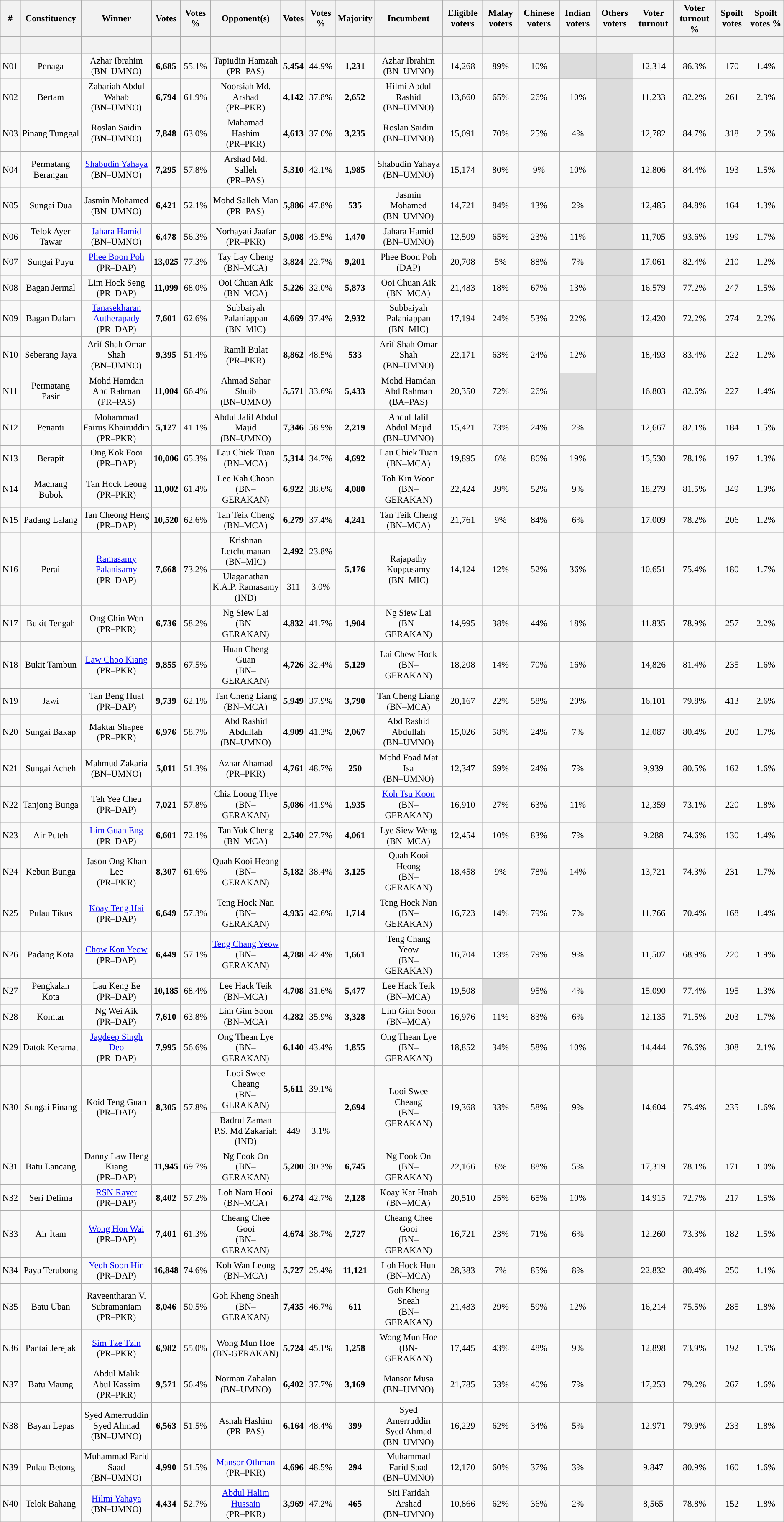<table class="wikitable sortable" style="text-align:center; font-size:90%">
<tr>
<th>#</th>
<th>Constituency</th>
<th>Winner</th>
<th>Votes</th>
<th>Votes %</th>
<th>Opponent(s)</th>
<th>Votes</th>
<th>Votes %</th>
<th>Majority</th>
<th>Incumbent</th>
<th>Eligible voters</th>
<th>Malay voters</th>
<th>Chinese voters</th>
<th>Indian voters</th>
<th>Others voters</th>
<th>Voter turnout</th>
<th>Voter turnout %</th>
<th>Spoilt votes</th>
<th>Spoilt votes %</th>
</tr>
<tr>
<th height="20"></th>
<th></th>
<th></th>
<th></th>
<th></th>
<th></th>
<th></th>
<th></th>
<th></th>
<th></th>
<th></th>
<th></th>
<th></th>
<th></th>
<th></th>
<th></th>
<th></th>
<th></th>
<th></th>
</tr>
<tr>
<td>N01</td>
<td>Penaga</td>
<td>Azhar Ibrahim<br>(BN–UMNO)</td>
<td><strong>6,685</strong></td>
<td>55.1%</td>
<td>Tapiudin Hamzah<br>(PR–PAS)</td>
<td><strong>5,454</strong></td>
<td>44.9%</td>
<td><strong>1,231</strong></td>
<td>Azhar Ibrahim<br>(BN–UMNO)</td>
<td>14,268</td>
<td>89%</td>
<td>10%</td>
<td bgcolor="dcdcdc"></td>
<td bgcolor="dcdcdc"></td>
<td>12,314</td>
<td>86.3%</td>
<td>170</td>
<td>1.4%</td>
</tr>
<tr align="center">
<td>N02</td>
<td>Bertam</td>
<td>Zabariah Abdul Wahab<br>(BN–UMNO)</td>
<td><strong>6,794</strong></td>
<td>61.9%</td>
<td>Noorsiah Md. Arshad<br>(PR–PKR)</td>
<td><strong>4,142</strong></td>
<td>37.8%</td>
<td><strong>2,652</strong></td>
<td>Hilmi Abdul Rashid<br>(BN–UMNO)</td>
<td>13,660</td>
<td>65%</td>
<td>26%</td>
<td>10%</td>
<td bgcolor="dcdcdc"></td>
<td>11,233</td>
<td>82.2%</td>
<td>261</td>
<td>2.3%</td>
</tr>
<tr align="center">
<td>N03</td>
<td>Pinang Tunggal</td>
<td>Roslan Saidin<br>(BN–UMNO)</td>
<td><strong>7,848</strong></td>
<td>63.0%</td>
<td>Mahamad Hashim<br>(PR–PKR)</td>
<td><strong>4,613</strong></td>
<td>37.0%</td>
<td><strong>3,235</strong></td>
<td>Roslan Saidin<br>(BN–UMNO)</td>
<td>15,091</td>
<td>70%</td>
<td>25%</td>
<td>4%</td>
<td bgcolor="dcdcdc"></td>
<td>12,782</td>
<td>84.7%</td>
<td>318</td>
<td>2.5%</td>
</tr>
<tr align="center">
<td>N04</td>
<td>Permatang Berangan</td>
<td><a href='#'>Shabudin Yahaya</a><br>(BN–UMNO)</td>
<td><strong>7,295</strong></td>
<td>57.8%</td>
<td>Arshad Md. Salleh<br>(PR–PAS)</td>
<td><strong>5,310</strong></td>
<td>42.1%</td>
<td><strong>1,985</strong></td>
<td>Shabudin Yahaya<br>(BN–UMNO)</td>
<td>15,174</td>
<td>80%</td>
<td>9%</td>
<td>10%</td>
<td bgcolor="dcdcdc"></td>
<td>12,806</td>
<td>84.4%</td>
<td>193</td>
<td>1.5%</td>
</tr>
<tr align="center">
<td>N05</td>
<td>Sungai Dua</td>
<td>Jasmin Mohamed<br>(BN–UMNO)</td>
<td><strong>6,421</strong></td>
<td>52.1%</td>
<td>Mohd Salleh Man<br>(PR–PAS)</td>
<td><strong>5,886</strong></td>
<td>47.8%</td>
<td><strong>535</strong></td>
<td>Jasmin Mohamed<br>(BN–UMNO)</td>
<td>14,721</td>
<td>84%</td>
<td>13%</td>
<td>2%</td>
<td bgcolor="dcdcdc"></td>
<td>12,485</td>
<td>84.8%</td>
<td>164</td>
<td>1.3%</td>
</tr>
<tr align="center">
<td>N06</td>
<td>Telok Ayer Tawar</td>
<td><a href='#'>Jahara Hamid</a><br>(BN–UMNO)</td>
<td><strong>6,478</strong></td>
<td>56.3%</td>
<td>Norhayati Jaafar<br>(PR–PKR)</td>
<td><strong>5,008</strong></td>
<td>43.5%</td>
<td><strong>1,470</strong></td>
<td>Jahara Hamid<br>(BN–UMNO)</td>
<td>12,509</td>
<td>65%</td>
<td>23%</td>
<td>11%</td>
<td bgcolor="dcdcdc"></td>
<td>11,705</td>
<td>93.6%</td>
<td>199</td>
<td>1.7%</td>
</tr>
<tr align="center">
<td>N07</td>
<td>Sungai Puyu</td>
<td><a href='#'>Phee Boon Poh</a><br>(PR–DAP)</td>
<td><strong>13,025</strong></td>
<td>77.3%</td>
<td>Tay Lay Cheng<br>(BN–MCA)</td>
<td><strong>3,824</strong></td>
<td>22.7%</td>
<td><strong>9,201</strong></td>
<td>Phee Boon Poh<br>(DAP)</td>
<td>20,708</td>
<td>5%</td>
<td>88%</td>
<td>7%</td>
<td bgcolor="dcdcdc"></td>
<td>17,061</td>
<td>82.4%</td>
<td>210</td>
<td>1.2%</td>
</tr>
<tr align="center">
<td>N08</td>
<td>Bagan Jermal</td>
<td>Lim Hock Seng<br>(PR–DAP)</td>
<td><strong>11,099</strong></td>
<td>68.0%</td>
<td>Ooi Chuan Aik<br>(BN–MCA)</td>
<td><strong>5,226</strong></td>
<td>32.0%</td>
<td><strong>5,873</strong></td>
<td>Ooi Chuan Aik<br>(BN–MCA)</td>
<td>21,483</td>
<td>18%</td>
<td>67%</td>
<td>13%</td>
<td bgcolor="dcdcdc"></td>
<td>16,579</td>
<td>77.2%</td>
<td>247</td>
<td>1.5%</td>
</tr>
<tr align="center">
<td>N09</td>
<td>Bagan Dalam</td>
<td><a href='#'>Tanasekharan Autherapady</a><br>(PR–DAP)</td>
<td><strong>7,601</strong></td>
<td>62.6%</td>
<td>Subbaiyah Palaniappan<br>(BN–MIC)</td>
<td><strong>4,669</strong></td>
<td>37.4%</td>
<td><strong>2,932</strong></td>
<td>Subbaiyah Palaniappan<br>(BN–MIC)</td>
<td>17,194</td>
<td>24%</td>
<td>53%</td>
<td>22%</td>
<td bgcolor="dcdcdc"></td>
<td>12,420</td>
<td>72.2%</td>
<td>274</td>
<td>2.2%</td>
</tr>
<tr align="center">
<td>N10</td>
<td>Seberang Jaya</td>
<td>Arif Shah Omar Shah<br>(BN–UMNO)</td>
<td><strong>9,395</strong></td>
<td>51.4%</td>
<td>Ramli Bulat<br>(PR–PKR)</td>
<td><strong>8,862</strong></td>
<td>48.5%</td>
<td><strong>533</strong></td>
<td>Arif Shah Omar Shah<br>(BN–UMNO)</td>
<td>22,171</td>
<td>63%</td>
<td>24%</td>
<td>12%</td>
<td bgcolor="dcdcdc"></td>
<td>18,493</td>
<td>83.4%</td>
<td>222</td>
<td>1.2%</td>
</tr>
<tr align="center">
<td>N11</td>
<td>Permatang Pasir</td>
<td>Mohd Hamdan Abd Rahman<br>(PR–PAS)</td>
<td><strong>11,004</strong></td>
<td>66.4%</td>
<td>Ahmad Sahar Shuib<br>(BN–UMNO)</td>
<td><strong>5,571</strong></td>
<td>33.6%</td>
<td><strong>5,433</strong></td>
<td>Mohd Hamdan Abd Rahman<br>(BA–PAS)</td>
<td>20,350</td>
<td>72%</td>
<td>26%</td>
<td bgcolor="dcdcdc"></td>
<td bgcolor="dcdcdc"></td>
<td>16,803</td>
<td>82.6%</td>
<td>227</td>
<td>1.4%</td>
</tr>
<tr align="center">
<td>N12</td>
<td>Penanti</td>
<td>Mohammad Fairus Khairuddin<br>(PR–PKR)</td>
<td><strong>5,127</strong></td>
<td>41.1%</td>
<td>Abdul Jalil Abdul Majid<br>(BN–UMNO)</td>
<td><strong>7,346</strong></td>
<td>58.9%</td>
<td><strong>2,219</strong></td>
<td>Abdul Jalil Abdul Majid<br>(BN–UMNO)</td>
<td>15,421</td>
<td>73%</td>
<td>24%</td>
<td>2%</td>
<td bgcolor="dcdcdc"></td>
<td>12,667</td>
<td>82.1%</td>
<td>184</td>
<td>1.5%</td>
</tr>
<tr align="center">
<td>N13</td>
<td>Berapit</td>
<td>Ong Kok Fooi<br>(PR–DAP)</td>
<td><strong>10,006</strong></td>
<td>65.3%</td>
<td>Lau Chiek Tuan<br>(BN–MCA)</td>
<td><strong>5,314</strong></td>
<td>34.7%</td>
<td><strong>4,692</strong></td>
<td>Lau Chiek Tuan<br>(BN–MCA)</td>
<td>19,895</td>
<td>6%</td>
<td>86%</td>
<td>19%</td>
<td bgcolor="dcdcdc"></td>
<td>15,530</td>
<td>78.1%</td>
<td>197</td>
<td>1.3%</td>
</tr>
<tr align="center">
<td>N14</td>
<td>Machang Bubok</td>
<td>Tan Hock Leong<br>(PR–PKR)</td>
<td><strong>11,002</strong></td>
<td>61.4%</td>
<td>Lee Kah Choon<br>(BN–GERAKAN)</td>
<td><strong>6,922</strong></td>
<td>38.6%</td>
<td><strong>4,080</strong></td>
<td>Toh Kin Woon<br>(BN–GERAKAN)</td>
<td>22,424</td>
<td>39%</td>
<td>52%</td>
<td>9%</td>
<td bgcolor="dcdcdc"></td>
<td>18,279</td>
<td>81.5%</td>
<td>349</td>
<td>1.9%</td>
</tr>
<tr align="center">
<td>N15</td>
<td>Padang Lalang</td>
<td>Tan Cheong Heng<br>(PR–DAP)</td>
<td><strong>10,520</strong></td>
<td>62.6%</td>
<td>Tan Teik Cheng<br>(BN–MCA)</td>
<td><strong>6,279</strong></td>
<td>37.4%</td>
<td><strong>4,241</strong></td>
<td>Tan Teik Cheng<br>(BN–MCA)</td>
<td>21,761</td>
<td>9%</td>
<td>84%</td>
<td>6%</td>
<td bgcolor="dcdcdc"></td>
<td>17,009</td>
<td>78.2%</td>
<td>206</td>
<td>1.2%</td>
</tr>
<tr align="center">
<td rowspan="2">N16</td>
<td rowspan="2">Perai</td>
<td rowspan="2"><a href='#'>Ramasamy Palanisamy</a><br>(PR–DAP)</td>
<td rowspan="2"><strong>7,668</strong></td>
<td rowspan="2">73.2%</td>
<td>Krishnan Letchumanan<br>(BN–MIC)</td>
<td><strong>2,492</strong></td>
<td>23.8%</td>
<td rowspan="2"><strong>5,176</strong></td>
<td rowspan="2">Rajapathy Kuppusamy<br>(BN–MIC)</td>
<td rowspan="2">14,124</td>
<td rowspan="2">12%</td>
<td rowspan="2">52%</td>
<td rowspan="2">36%</td>
<td rowspan="2" bgcolor="dcdcdc"></td>
<td rowspan="2">10,651</td>
<td rowspan="2">75.4%</td>
<td rowspan="2">180</td>
<td rowspan="2">1.7%</td>
</tr>
<tr>
<td>Ulaganathan K.A.P. Ramasamy<br>(IND)</td>
<td>311</td>
<td>3.0%</td>
</tr>
<tr align="center">
<td>N17</td>
<td>Bukit Tengah</td>
<td>Ong Chin Wen<br>(PR–PKR)</td>
<td><strong>6,736</strong></td>
<td>58.2%</td>
<td>Ng Siew Lai<br>(BN–GERAKAN)</td>
<td><strong>4,832</strong></td>
<td>41.7%</td>
<td><strong>1,904</strong></td>
<td>Ng Siew Lai<br>(BN–GERAKAN)</td>
<td>14,995</td>
<td>38%</td>
<td>44%</td>
<td>18%</td>
<td bgcolor="dcdcdc"></td>
<td>11,835</td>
<td>78.9%</td>
<td>257</td>
<td>2.2%</td>
</tr>
<tr align="center">
<td>N18</td>
<td>Bukit Tambun</td>
<td><a href='#'>Law Choo Kiang</a><br>(PR–PKR)</td>
<td><strong>9,855</strong></td>
<td>67.5%</td>
<td>Huan Cheng Guan<br>(BN–GERAKAN)</td>
<td><strong>4,726</strong></td>
<td>32.4%</td>
<td><strong>5,129</strong></td>
<td>Lai Chew Hock<br>(BN–GERAKAN)</td>
<td>18,208</td>
<td>14%</td>
<td>70%</td>
<td>16%</td>
<td bgcolor="dcdcdc"></td>
<td>14,826</td>
<td>81.4%</td>
<td>235</td>
<td>1.6%</td>
</tr>
<tr align="center">
<td>N19</td>
<td>Jawi</td>
<td>Tan Beng Huat<br>(PR–DAP)</td>
<td><strong>9,739</strong></td>
<td>62.1%</td>
<td>Tan Cheng Liang<br>(BN–MCA)</td>
<td><strong>5,949</strong></td>
<td>37.9%</td>
<td><strong>3,790</strong></td>
<td>Tan Cheng Liang<br>(BN–MCA)</td>
<td>20,167</td>
<td>22%</td>
<td>58%</td>
<td>20%</td>
<td bgcolor="dcdcdc"></td>
<td>16,101</td>
<td>79.8%</td>
<td>413</td>
<td>2.6%</td>
</tr>
<tr align="center">
<td>N20</td>
<td>Sungai Bakap</td>
<td>Maktar Shapee<br>(PR–PKR)</td>
<td><strong>6,976</strong></td>
<td>58.7%</td>
<td>Abd Rashid Abdullah<br>(BN–UMNO)</td>
<td><strong>4,909</strong></td>
<td>41.3%</td>
<td><strong>2,067</strong></td>
<td>Abd Rashid Abdullah<br>(BN–UMNO)</td>
<td>15,026</td>
<td>58%</td>
<td>24%</td>
<td>7%</td>
<td bgcolor="dcdcdc"></td>
<td>12,087</td>
<td>80.4%</td>
<td>200</td>
<td>1.7%</td>
</tr>
<tr align="center">
<td>N21</td>
<td>Sungai Acheh</td>
<td>Mahmud Zakaria<br>(BN–UMNO)</td>
<td><strong>5,011</strong></td>
<td>51.3%</td>
<td>Azhar Ahamad<br>(PR–PKR)</td>
<td><strong>4,761</strong></td>
<td>48.7%</td>
<td><strong>250</strong></td>
<td>Mohd Foad Mat Isa<br>(BN–UMNO)</td>
<td>12,347</td>
<td>69%</td>
<td>24%</td>
<td>7%</td>
<td bgcolor="dcdcdc"></td>
<td>9,939</td>
<td>80.5%</td>
<td>162</td>
<td>1.6%</td>
</tr>
<tr align="center">
<td>N22</td>
<td>Tanjong Bunga</td>
<td>Teh Yee Cheu<br>(PR–DAP)</td>
<td><strong>7,021</strong></td>
<td>57.8%</td>
<td>Chia Loong Thye<br>(BN–GERAKAN)</td>
<td><strong>5,086</strong></td>
<td>41.9%</td>
<td><strong>1,935</strong></td>
<td><a href='#'>Koh Tsu Koon</a><br>(BN–GERAKAN)</td>
<td>16,910</td>
<td>27%</td>
<td>63%</td>
<td>11%</td>
<td bgcolor="dcdcdc"></td>
<td>12,359</td>
<td>73.1%</td>
<td>220</td>
<td>1.8%</td>
</tr>
<tr align="center">
<td>N23</td>
<td>Air Puteh</td>
<td><a href='#'>Lim Guan Eng</a><br>(PR–DAP)</td>
<td><strong>6,601</strong></td>
<td>72.1%</td>
<td>Tan Yok Cheng<br>(BN–MCA)</td>
<td><strong>2,540</strong></td>
<td>27.7%</td>
<td><strong>4,061</strong></td>
<td>Lye Siew Weng<br>(BN–MCA)</td>
<td>12,454</td>
<td>10%</td>
<td>83%</td>
<td>7%</td>
<td bgcolor="dcdcdc"></td>
<td>9,288</td>
<td>74.6%</td>
<td>130</td>
<td>1.4%</td>
</tr>
<tr align="center">
<td>N24</td>
<td>Kebun Bunga</td>
<td>Jason Ong Khan Lee<br>(PR–PKR)</td>
<td><strong>8,307</strong></td>
<td>61.6%</td>
<td>Quah Kooi Heong<br>(BN–GERAKAN)</td>
<td><strong>5,182</strong></td>
<td>38.4%</td>
<td><strong>3,125</strong></td>
<td>Quah Kooi Heong<br>(BN–GERAKAN)</td>
<td>18,458</td>
<td>9%</td>
<td>78%</td>
<td>14%</td>
<td bgcolor="dcdcdc"></td>
<td>13,721</td>
<td>74.3%</td>
<td>231</td>
<td>1.7%</td>
</tr>
<tr align="center">
<td>N25</td>
<td>Pulau Tikus</td>
<td><a href='#'>Koay Teng Hai</a><br>(PR–DAP)</td>
<td><strong>6,649</strong></td>
<td>57.3%</td>
<td>Teng Hock Nan<br>(BN–GERAKAN)</td>
<td><strong>4,935</strong></td>
<td>42.6%</td>
<td><strong>1,714</strong></td>
<td>Teng Hock Nan<br>(BN–GERAKAN)</td>
<td>16,723</td>
<td>14%</td>
<td>79%</td>
<td>7%</td>
<td bgcolor="dcdcdc"></td>
<td>11,766</td>
<td>70.4%</td>
<td>168</td>
<td>1.4%</td>
</tr>
<tr align="center">
<td>N26</td>
<td>Padang Kota</td>
<td><a href='#'>Chow Kon Yeow</a><br>(PR–DAP)</td>
<td><strong>6,449</strong></td>
<td>57.1%</td>
<td><a href='#'>Teng Chang Yeow</a><br>(BN–GERAKAN)</td>
<td><strong>4,788</strong></td>
<td>42.4%</td>
<td><strong>1,661</strong></td>
<td>Teng Chang Yeow<br>(BN–GERAKAN)</td>
<td>16,704</td>
<td>13%</td>
<td>79%</td>
<td>9%</td>
<td bgcolor="dcdcdc"></td>
<td>11,507</td>
<td>68.9%</td>
<td>220</td>
<td>1.9%</td>
</tr>
<tr align="center">
<td>N27</td>
<td>Pengkalan Kota</td>
<td>Lau Keng Ee<br>(PR–DAP)</td>
<td><strong>10,185</strong></td>
<td>68.4%</td>
<td>Lee Hack Teik<br>(BN–MCA)</td>
<td><strong>4,708</strong></td>
<td>31.6%</td>
<td><strong>5,477</strong></td>
<td>Lee Hack Teik<br>(BN–MCA)</td>
<td>19,508</td>
<td bgcolor="dcdcdc"></td>
<td>95%</td>
<td>4%</td>
<td bgcolor="dcdcdc"></td>
<td>15,090</td>
<td>77.4%</td>
<td>195</td>
<td>1.3%</td>
</tr>
<tr align="center">
<td>N28</td>
<td>Komtar</td>
<td>Ng Wei Aik<br>(PR–DAP)</td>
<td><strong>7,610</strong></td>
<td>63.8%</td>
<td>Lim Gim Soon<br>(BN–MCA)</td>
<td><strong>4,282</strong></td>
<td>35.9%</td>
<td><strong>3,328</strong></td>
<td>Lim Gim Soon<br>(BN–MCA)</td>
<td>16,976</td>
<td>11%</td>
<td>83%</td>
<td>6%</td>
<td bgcolor="dcdcdc"></td>
<td>12,135</td>
<td>71.5%</td>
<td>203</td>
<td>1.7%</td>
</tr>
<tr align="center">
<td rowspan=2>N29</td>
<td rowspan=2>Datok Keramat</td>
<td rowspan=2><a href='#'>Jagdeep Singh Deo</a><br>(PR–DAP)</td>
<td rowspan=2><strong>7,995</strong></td>
<td rowspan=2>56.6%</td>
<td>Ong Thean Lye<br>(BN–GERAKAN)</td>
<td><strong>6,140</strong></td>
<td>43.4%</td>
<td rowspan=2><strong>1,855</strong></td>
<td rowspan=2>Ong Thean Lye<br>(BN–GERAKAN)</td>
<td rowspan=2>18,852</td>
<td rowspan=2>34%</td>
<td rowspan=2>58%</td>
<td rowspan=2>10%</td>
<td rowspan=2 bgcolor="dcdcdc"></td>
<td rowspan=2>14,444</td>
<td rowspan=2>76.6%</td>
<td rowspan=2>308</td>
<td rowspan=2>2.1%</td>
</tr>
<tr>
</tr>
<tr align="center">
<td rowspan="2">N30</td>
<td rowspan="2">Sungai Pinang</td>
<td rowspan="2">Koid Teng Guan<br>(PR–DAP)</td>
<td rowspan="2"><strong>8,305</strong></td>
<td rowspan="2">57.8%</td>
<td>Looi Swee Cheang<br>(BN–GERAKAN)</td>
<td><strong>5,611</strong></td>
<td>39.1%</td>
<td rowspan="2"><strong>2,694</strong></td>
<td rowspan="2">Looi Swee Cheang<br>(BN–GERAKAN)</td>
<td rowspan="2">19,368</td>
<td rowspan="2">33%</td>
<td rowspan="2">58%</td>
<td rowspan="2">9%</td>
<td rowspan="2" bgcolor="dcdcdc"></td>
<td rowspan="2">14,604</td>
<td rowspan="2">75.4%</td>
<td rowspan="2">235</td>
<td rowspan="2">1.6%</td>
</tr>
<tr>
<td>Badrul Zaman P.S. Md Zakariah<br>(IND)</td>
<td>449</td>
<td>3.1%</td>
</tr>
<tr align="center">
<td>N31</td>
<td>Batu Lancang</td>
<td>Danny Law Heng Kiang<br>(PR–DAP)</td>
<td><strong>11,945</strong></td>
<td>69.7%</td>
<td>Ng Fook On<br>(BN–GERAKAN)</td>
<td><strong>5,200</strong></td>
<td>30.3%</td>
<td><strong>6,745</strong></td>
<td>Ng Fook On<br>(BN–GERAKAN)</td>
<td>22,166</td>
<td>8%</td>
<td>88%</td>
<td>5%</td>
<td bgcolor="dcdcdc"></td>
<td>17,319</td>
<td>78.1%</td>
<td>171</td>
<td>1.0%</td>
</tr>
<tr align="center">
<td>N32</td>
<td>Seri Delima</td>
<td><a href='#'>RSN Rayer</a><br>(PR–DAP)</td>
<td><strong>8,402</strong></td>
<td>57.2%</td>
<td>Loh Nam Hooi<br>(BN–MCA)</td>
<td><strong>6,274</strong></td>
<td>42.7%</td>
<td><strong>2,128</strong></td>
<td>Koay Kar Huah<br>(BN–MCA)</td>
<td>20,510</td>
<td>25%</td>
<td>65%</td>
<td>10%</td>
<td bgcolor="dcdcdc"></td>
<td>14,915</td>
<td>72.7%</td>
<td>217</td>
<td>1.5%</td>
</tr>
<tr align="center">
<td>N33</td>
<td>Air Itam</td>
<td><a href='#'>Wong Hon Wai</a><br>(PR–DAP)</td>
<td><strong>7,401</strong></td>
<td>61.3%</td>
<td>Cheang Chee Gooi<br>(BN–GERAKAN)</td>
<td><strong>4,674</strong></td>
<td>38.7%</td>
<td><strong>2,727</strong></td>
<td>Cheang Chee Gooi<br>(BN–GERAKAN)</td>
<td>16,721</td>
<td>23%</td>
<td>71%</td>
<td>6%</td>
<td bgcolor="dcdcdc"></td>
<td>12,260</td>
<td>73.3%</td>
<td>182</td>
<td>1.5%</td>
</tr>
<tr align="center">
<td>N34</td>
<td>Paya Terubong</td>
<td><a href='#'>Yeoh Soon Hin</a><br>(PR–DAP)</td>
<td><strong>16,848</strong></td>
<td>74.6%</td>
<td>Koh Wan Leong<br>(BN–MCA)</td>
<td><strong>5,727</strong></td>
<td>25.4%</td>
<td><strong>11,121</strong></td>
<td>Loh Hock Hun<br>(BN–MCA)</td>
<td>28,383</td>
<td>7%</td>
<td>85%</td>
<td>8%</td>
<td bgcolor="dcdcdc"></td>
<td>22,832</td>
<td>80.4%</td>
<td>250</td>
<td>1.1%</td>
</tr>
<tr align="center">
<td>N35</td>
<td>Batu Uban</td>
<td>Raveentharan V. Subramaniam<br>(PR–PKR)</td>
<td><strong>8,046</strong></td>
<td>50.5%</td>
<td>Goh Kheng Sneah<br>(BN–GERAKAN)</td>
<td><strong>7,435</strong></td>
<td>46.7%</td>
<td><strong>611</strong></td>
<td>Goh Kheng Sneah<br>(BN–GERAKAN)</td>
<td>21,483</td>
<td>29%</td>
<td>59%</td>
<td>12%</td>
<td bgcolor="dcdcdc"></td>
<td>16,214</td>
<td>75.5%</td>
<td>285</td>
<td>1.8%</td>
</tr>
<tr align="center">
<td>N36</td>
<td>Pantai Jerejak</td>
<td><a href='#'>Sim Tze Tzin</a><br>(PR–PKR)</td>
<td><strong>6,982</strong></td>
<td>55.0%</td>
<td>Wong Mun Hoe<br>(BN-GERAKAN)</td>
<td><strong>5,724</strong></td>
<td>45.1%</td>
<td><strong>1,258</strong></td>
<td>Wong Mun Hoe<br>(BN-GERAKAN)</td>
<td>17,445</td>
<td>43%</td>
<td>48%</td>
<td>9%</td>
<td bgcolor="dcdcdc"></td>
<td>12,898</td>
<td>73.9%</td>
<td>192</td>
<td>1.5%</td>
</tr>
<tr align="center">
<td>N37</td>
<td>Batu Maung</td>
<td>Abdul Malik Abul Kassim<br>(PR–PKR)</td>
<td><strong>9,571</strong></td>
<td>56.4%</td>
<td>Norman Zahalan<br>(BN–UMNO)</td>
<td><strong>6,402</strong></td>
<td>37.7%</td>
<td><strong>3,169</strong></td>
<td>Mansor Musa<br>(BN–UMNO)</td>
<td>21,785</td>
<td>53%</td>
<td>40%</td>
<td>7%</td>
<td bgcolor="dcdcdc"></td>
<td>17,253</td>
<td>79.2%</td>
<td>267</td>
<td>1.6%</td>
</tr>
<tr align="center">
<td>N38</td>
<td>Bayan Lepas</td>
<td>Syed Amerruddin Syed Ahmad<br>(BN–UMNO)</td>
<td><strong>6,563</strong></td>
<td>51.5%</td>
<td>Asnah Hashim<br>(PR–PAS)</td>
<td><strong>6,164</strong></td>
<td>48.4%</td>
<td><strong>399</strong></td>
<td>Syed Amerruddin Syed Ahmad<br>(BN–UMNO)</td>
<td>16,229</td>
<td>62%</td>
<td>34%</td>
<td>5%</td>
<td bgcolor="dcdcdc"></td>
<td>12,971</td>
<td>79.9%</td>
<td>233</td>
<td>1.8%</td>
</tr>
<tr align="center">
<td>N39</td>
<td>Pulau Betong</td>
<td>Muhammad Farid Saad<br>(BN–UMNO)</td>
<td><strong>4,990</strong></td>
<td>51.5%</td>
<td><a href='#'>Mansor Othman</a><br>(PR–PKR)</td>
<td><strong>4,696</strong></td>
<td>48.5%</td>
<td><strong>294</strong></td>
<td>Muhammad Farid Saad<br>(BN–UMNO)</td>
<td>12,170</td>
<td>60%</td>
<td>37%</td>
<td>3%</td>
<td bgcolor="dcdcdc"></td>
<td>9,847</td>
<td>80.9%</td>
<td>160</td>
<td>1.6%</td>
</tr>
<tr align="center">
<td>N40</td>
<td>Telok Bahang</td>
<td><a href='#'>Hilmi Yahaya</a><br>(BN–UMNO)</td>
<td><strong>4,434</strong></td>
<td>52.7%</td>
<td><a href='#'>Abdul Halim Hussain</a><br>(PR–PKR)</td>
<td><strong>3,969</strong></td>
<td>47.2%</td>
<td><strong>465</strong></td>
<td>Siti Faridah Arshad<br>(BN–UMNO)</td>
<td>10,866</td>
<td>62%</td>
<td>36%</td>
<td>2%</td>
<td bgcolor="dcdcdc"></td>
<td>8,565</td>
<td>78.8%</td>
<td>152</td>
<td>1.8%</td>
</tr>
</table>
